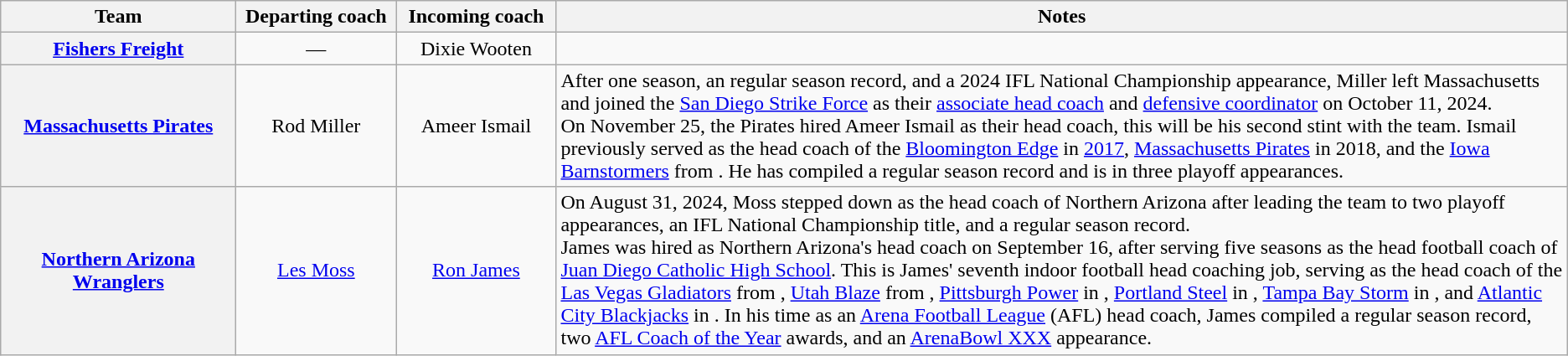<table class="wikitable plainrowheaders" style="text-align:center;">
<tr>
<th width="180">Team</th>
<th width="120">Departing coach</th>
<th width="120">Incoming coach</th>
<th>Notes</th>
</tr>
<tr>
<th scope="row" style="text-align:center;"><a href='#'>Fishers Freight</a></th>
<td>—</td>
<td>Dixie Wooten</td>
<td align="left"></td>
</tr>
<tr>
<th scope="row" style="text-align:center;"><a href='#'>Massachusetts Pirates</a></th>
<td>Rod Miller</td>
<td>Ameer Ismail</td>
<td align="left">After one season, an  regular season record, and a 2024 IFL National Championship appearance, Miller left Massachusetts and joined the <a href='#'>San Diego Strike Force</a> as their <a href='#'>associate head coach</a> and <a href='#'>defensive coordinator</a> on October 11, 2024.<br>On November 25, the Pirates hired Ameer Ismail as their head coach, this will be his second stint with the team. Ismail previously served as the head coach of the <a href='#'>Bloomington Edge</a> in <a href='#'>2017</a>, <a href='#'>Massachusetts Pirates</a> in 2018, and the <a href='#'>Iowa Barnstormers</a> from . He has compiled a  regular season record and is  in three playoff appearances.</td>
</tr>
<tr>
<th scope="row" style="text-align:center;"><a href='#'>Northern Arizona Wranglers</a></th>
<td><a href='#'>Les Moss</a></td>
<td><a href='#'>Ron James</a></td>
<td align="left">On August 31, 2024, Moss stepped down as the head coach of Northern Arizona after leading the team to two playoff appearances, an IFL National Championship title, and a  regular season record.<br>James was hired as Northern Arizona's head coach on September 16, after serving five seasons as the head football coach of <a href='#'>Juan Diego Catholic High School</a>. This is James' seventh indoor football head coaching job, serving as the head coach of the <a href='#'>Las Vegas Gladiators</a> from , <a href='#'>Utah Blaze</a> from , <a href='#'>Pittsburgh Power</a> in , <a href='#'>Portland Steel</a> in , <a href='#'>Tampa Bay Storm</a> in , and <a href='#'>Atlantic City Blackjacks</a> in . In his time as an <a href='#'>Arena Football League</a> (AFL) head coach, James compiled a  regular season record, two <a href='#'>AFL Coach of the Year</a> awards, and an <a href='#'>ArenaBowl XXX</a> appearance.</td>
</tr>
</table>
